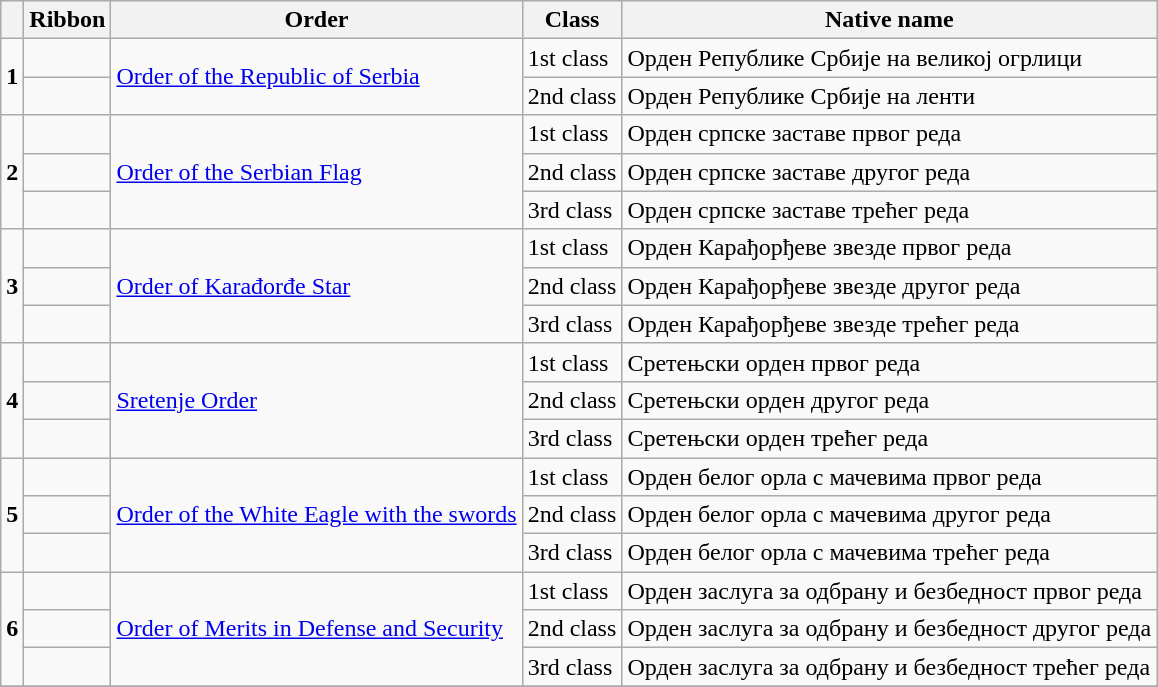<table class="wikitable">
<tr>
<th></th>
<th><strong>Ribbon</strong></th>
<th><strong>Order</strong></th>
<th><strong>Class</strong></th>
<th><strong>Native name</strong></th>
</tr>
<tr>
<td rowspan=2><strong>1</strong></td>
<td></td>
<td rowspan=2><a href='#'>Order of the Republic of Serbia</a></td>
<td>1st class</td>
<td>Орден Републике Србије на великој огрлици</td>
</tr>
<tr>
<td></td>
<td>2nd class</td>
<td>Орден Републике Србије на ленти</td>
</tr>
<tr>
<td rowspan=3><strong>2</strong></td>
<td></td>
<td rowspan=3><a href='#'>Order of the Serbian Flag</a></td>
<td>1st class</td>
<td>Орден српске заставе првог реда</td>
</tr>
<tr>
<td></td>
<td>2nd class</td>
<td>Орден српске заставе другог реда</td>
</tr>
<tr>
<td></td>
<td>3rd class</td>
<td>Орден српске заставе трећег реда</td>
</tr>
<tr>
<td rowspan=3><strong>3</strong></td>
<td></td>
<td rowspan=3><a href='#'>Order of Karađorđe Star</a></td>
<td>1st class</td>
<td>Орден Карађорђеве звезде првог реда</td>
</tr>
<tr>
<td></td>
<td>2nd class</td>
<td>Орден Карађорђеве звезде другог реда</td>
</tr>
<tr>
<td></td>
<td>3rd class</td>
<td>Орден Карађорђеве звезде трећег реда</td>
</tr>
<tr>
<td rowspan=3><strong>4</strong></td>
<td></td>
<td rowspan=3><a href='#'>Sretenje Order</a></td>
<td>1st class</td>
<td>Сретењски орден првог реда</td>
</tr>
<tr>
<td></td>
<td>2nd class</td>
<td>Сретењски орден другог реда</td>
</tr>
<tr>
<td></td>
<td>3rd class</td>
<td>Сретењски орден трећег реда</td>
</tr>
<tr>
<td rowspan=3><strong>5</strong></td>
<td></td>
<td rowspan=3><a href='#'>Order of the White Eagle with the swords</a></td>
<td>1st class</td>
<td>Орден белог орла с мачевима првог реда</td>
</tr>
<tr>
<td></td>
<td>2nd class</td>
<td>Орден белог орла с мачевима другог реда</td>
</tr>
<tr>
<td></td>
<td>3rd class</td>
<td>Орден белог орла с мачевима трећег реда</td>
</tr>
<tr>
<td rowspan=3><strong>6</strong></td>
<td></td>
<td rowspan=3><a href='#'>Order of Merits in Defense and Security</a></td>
<td>1st class</td>
<td>Орден заслуга за одбрану и безбедност првог реда</td>
</tr>
<tr>
<td></td>
<td>2nd class</td>
<td>Орден заслуга за одбрану и безбедност другог реда</td>
</tr>
<tr>
<td></td>
<td>3rd class</td>
<td>Орден заслуга за одбрану и безбедност трећег реда</td>
</tr>
<tr>
</tr>
</table>
